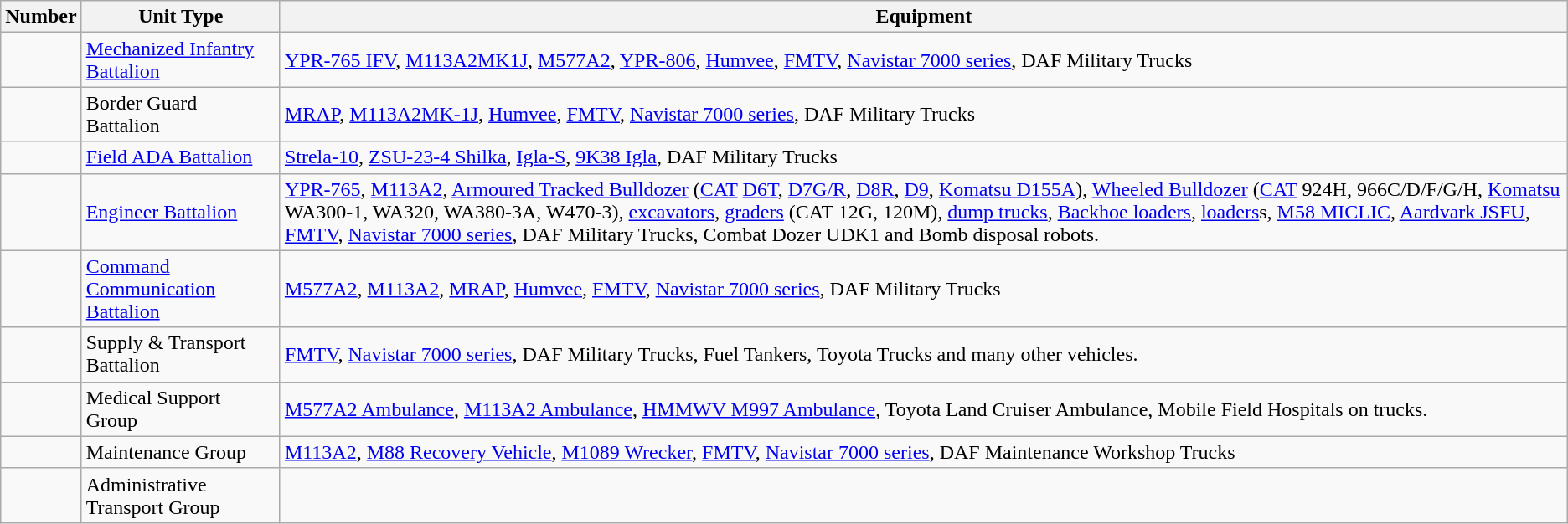<table class="wikitable">
<tr>
<th>Number</th>
<th>Unit Type</th>
<th>Equipment</th>
</tr>
<tr>
<td></td>
<td><a href='#'>Mechanized Infantry Battalion</a></td>
<td><a href='#'>YPR-765 IFV</a>, <a href='#'>M113A2MK1J</a>, <a href='#'>M577A2</a>, <a href='#'>YPR-806</a>, <a href='#'>Humvee</a>, <a href='#'>FMTV</a>, <a href='#'>Navistar 7000 series</a>, DAF Military Trucks</td>
</tr>
<tr>
<td></td>
<td>Border Guard Battalion</td>
<td><a href='#'>MRAP</a>, <a href='#'>M113A2MK-1J</a>, <a href='#'>Humvee</a>, <a href='#'>FMTV</a>, <a href='#'>Navistar 7000 series</a>, DAF Military Trucks</td>
</tr>
<tr>
<td></td>
<td><a href='#'>Field ADA Battalion</a></td>
<td><a href='#'>Strela-10</a>, <a href='#'>ZSU-23-4 Shilka</a>, <a href='#'>Igla-S</a>, <a href='#'>9K38 Igla</a>, DAF Military Trucks</td>
</tr>
<tr>
<td></td>
<td><a href='#'>Engineer Battalion</a></td>
<td><a href='#'>YPR-765</a>, <a href='#'>M113A2</a>, <a href='#'>Armoured Tracked Bulldozer</a> (<a href='#'>CAT</a> <a href='#'>D6T</a>, <a href='#'>D7G/R</a>, <a href='#'>D8R</a>, <a href='#'>D9</a>, <a href='#'>Komatsu D155A</a>), <a href='#'>Wheeled Bulldozer</a> (<a href='#'>CAT</a> 924H, 966C/D/F/G/H, <a href='#'>Komatsu</a> WA300-1, WA320, WA380-3A, W470-3), <a href='#'>excavators</a>, <a href='#'>graders</a> (CAT 12G, 120M), <a href='#'>dump trucks</a>, <a href='#'>Backhoe loaders</a>, <a href='#'>loaders</a>s, <a href='#'>M58 MICLIC</a>, <a href='#'>Aardvark JSFU</a>, <a href='#'>FMTV</a>, <a href='#'>Navistar 7000 series</a>, DAF Military Trucks, Combat Dozer UDK1 and Bomb disposal robots.</td>
</tr>
<tr>
<td></td>
<td><a href='#'>Command Communication Battalion</a></td>
<td><a href='#'>M577A2</a>, <a href='#'>M113A2</a>, <a href='#'>MRAP</a>, <a href='#'>Humvee</a>, <a href='#'>FMTV</a>, <a href='#'>Navistar 7000 series</a>, DAF Military Trucks</td>
</tr>
<tr>
<td></td>
<td>Supply & Transport Battalion</td>
<td><a href='#'>FMTV</a>, <a href='#'>Navistar 7000 series</a>, DAF Military Trucks, Fuel Tankers, Toyota Trucks and many other vehicles.</td>
</tr>
<tr>
<td></td>
<td>Medical Support Group</td>
<td><a href='#'>M577A2 Ambulance</a>, <a href='#'>M113A2 Ambulance</a>, <a href='#'>HMMWV M997 Ambulance</a>, Toyota Land Cruiser Ambulance, Mobile Field Hospitals on trucks.</td>
</tr>
<tr>
<td></td>
<td>Maintenance Group</td>
<td><a href='#'>M113A2</a>, <a href='#'>M88 Recovery Vehicle</a>, <a href='#'>M1089 Wrecker</a>, <a href='#'>FMTV</a>, <a href='#'>Navistar 7000 series</a>, DAF Maintenance Workshop Trucks</td>
</tr>
<tr>
<td></td>
<td>Administrative Transport Group</td>
<td></td>
</tr>
</table>
